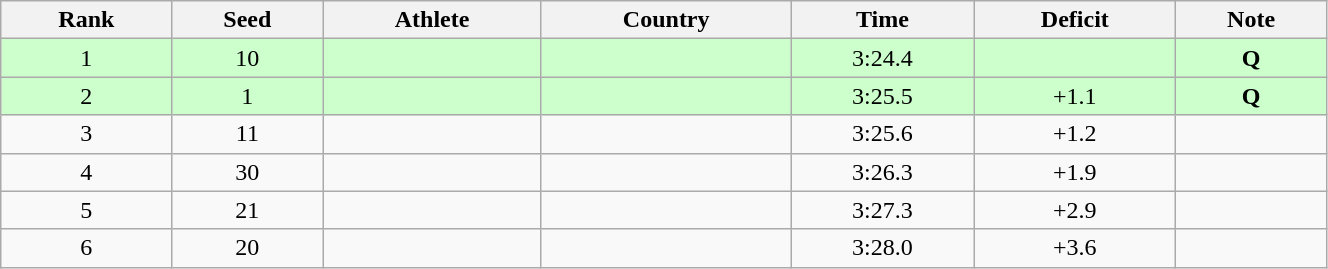<table class="wikitable sortable" style="text-align:center" width=70%>
<tr>
<th>Rank</th>
<th>Seed</th>
<th>Athlete</th>
<th>Country</th>
<th>Time</th>
<th>Deficit</th>
<th>Note</th>
</tr>
<tr bgcolor=ccffcc>
<td>1</td>
<td>10</td>
<td align=left></td>
<td align=left></td>
<td>3:24.4</td>
<td></td>
<td><strong>Q</strong></td>
</tr>
<tr bgcolor=ccffcc>
<td>2</td>
<td>1</td>
<td align=left></td>
<td align=left></td>
<td>3:25.5</td>
<td>+1.1</td>
<td><strong>Q</strong></td>
</tr>
<tr>
<td>3</td>
<td>11</td>
<td align=left></td>
<td align=left></td>
<td>3:25.6</td>
<td>+1.2</td>
<td></td>
</tr>
<tr>
<td>4</td>
<td>30</td>
<td align=left></td>
<td align=left></td>
<td>3:26.3</td>
<td>+1.9</td>
<td></td>
</tr>
<tr>
<td>5</td>
<td>21</td>
<td align=left></td>
<td align=left></td>
<td>3:27.3</td>
<td>+2.9</td>
<td></td>
</tr>
<tr>
<td>6</td>
<td>20</td>
<td align=left></td>
<td align=left></td>
<td>3:28.0</td>
<td>+3.6</td>
<td></td>
</tr>
</table>
